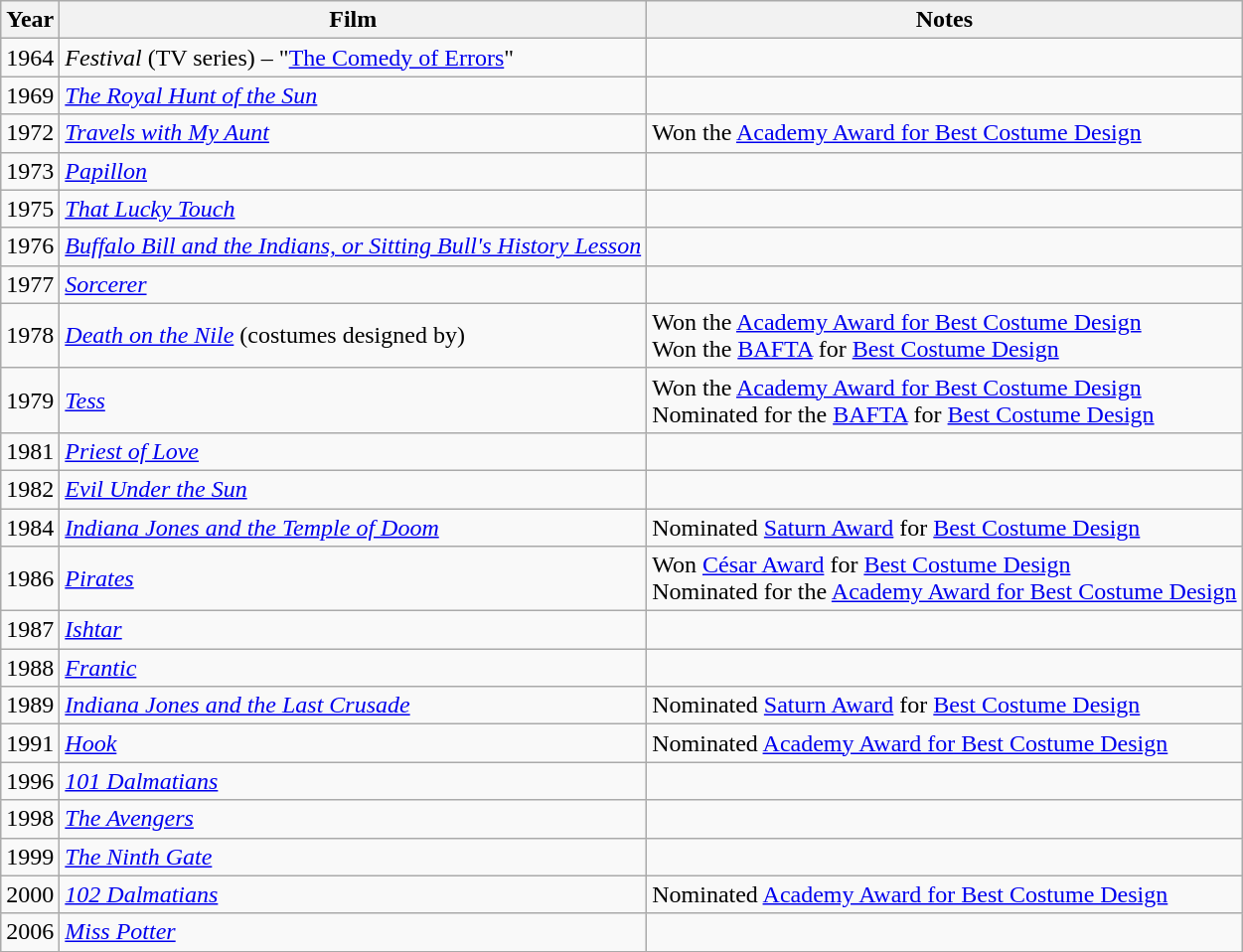<table class="wikitable">
<tr>
<th>Year</th>
<th>Film</th>
<th>Notes</th>
</tr>
<tr>
<td style="text-align: center;">1964</td>
<td><em>Festival</em> (TV series) – "<a href='#'>The Comedy of Errors</a>"</td>
<td></td>
</tr>
<tr>
<td stylne="text-align: center;">1969</td>
<td><em><a href='#'>The Royal Hunt of the Sun</a></em></td>
<td></td>
</tr>
<tr>
<td style="text-align: center;">1972</td>
<td><em><a href='#'>Travels with My Aunt</a></em></td>
<td>Won the <a href='#'>Academy Award for Best Costume Design</a></td>
</tr>
<tr>
<td style="text-align: center;">1973</td>
<td><em><a href='#'>Papillon</a></em></td>
<td></td>
</tr>
<tr>
<td style="text-align: center;">1975</td>
<td><em><a href='#'>That Lucky Touch</a></em></td>
<td></td>
</tr>
<tr>
<td style="text-align: center;">1976</td>
<td><em><a href='#'>Buffalo Bill and the Indians, or Sitting Bull's History Lesson</a></em></td>
<td></td>
</tr>
<tr>
<td style="text-align: center;">1977</td>
<td><em><a href='#'>Sorcerer</a></em></td>
<td></td>
</tr>
<tr>
<td style="text-align: center;">1978</td>
<td><em><a href='#'>Death on the Nile</a></em> (costumes designed by)</td>
<td>Won the <a href='#'>Academy Award for Best Costume Design</a> <br> Won the <a href='#'>BAFTA</a> for <a href='#'>Best Costume Design</a></td>
</tr>
<tr>
<td style="text-align: center;">1979</td>
<td><em><a href='#'>Tess</a></em></td>
<td>Won the <a href='#'>Academy Award for Best Costume Design</a> <br> Nominated for the <a href='#'>BAFTA</a> for <a href='#'>Best Costume Design</a></td>
</tr>
<tr>
<td style="text-align: center;">1981</td>
<td><em><a href='#'>Priest of Love</a></em></td>
<td></td>
</tr>
<tr>
<td style="text-align: center;">1982</td>
<td><em><a href='#'>Evil Under the Sun</a></em></td>
<td></td>
</tr>
<tr>
<td style="text-align: center;">1984</td>
<td><em><a href='#'>Indiana Jones and the Temple of Doom</a></em></td>
<td>Nominated <a href='#'>Saturn Award</a> for <a href='#'>Best Costume Design</a></td>
</tr>
<tr>
<td style="text-align: center;">1986</td>
<td><em><a href='#'>Pirates</a></em></td>
<td>Won <a href='#'>César Award</a> for <a href='#'>Best Costume Design</a> <br> Nominated for the <a href='#'>Academy Award for Best Costume Design</a></td>
</tr>
<tr>
<td style="text-align: center;">1987</td>
<td><em><a href='#'>Ishtar</a></em></td>
<td></td>
</tr>
<tr>
<td style="text-align: center;">1988</td>
<td><em><a href='#'>Frantic</a></em></td>
<td></td>
</tr>
<tr>
<td style="text-align: center;">1989</td>
<td><em><a href='#'>Indiana Jones and the Last Crusade</a></em></td>
<td>Nominated <a href='#'>Saturn Award</a> for <a href='#'>Best Costume Design</a></td>
</tr>
<tr>
<td style="text-align: center;">1991</td>
<td><em><a href='#'>Hook</a></em></td>
<td>Nominated <a href='#'>Academy Award for Best Costume Design</a></td>
</tr>
<tr>
<td style="text-align: center;">1996</td>
<td><em><a href='#'>101 Dalmatians</a></em></td>
<td></td>
</tr>
<tr>
<td style="text-align: center;">1998</td>
<td><em><a href='#'>The Avengers</a></em></td>
<td></td>
</tr>
<tr>
<td style="text-align: center;">1999</td>
<td><em><a href='#'>The Ninth Gate</a></em></td>
<td></td>
</tr>
<tr>
<td style="text-align: center;">2000</td>
<td><em><a href='#'>102 Dalmatians</a></em></td>
<td>Nominated <a href='#'>Academy Award for Best Costume Design</a></td>
</tr>
<tr>
<td style="text-align: center;">2006</td>
<td><em><a href='#'>Miss Potter</a></em></td>
<td></td>
</tr>
</table>
